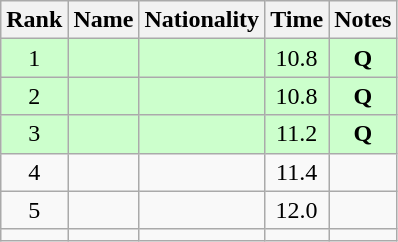<table class="wikitable sortable" style="text-align:center">
<tr>
<th>Rank</th>
<th>Name</th>
<th>Nationality</th>
<th>Time</th>
<th>Notes</th>
</tr>
<tr bgcolor=ccffcc>
<td>1</td>
<td align=left></td>
<td align=left></td>
<td>10.8</td>
<td><strong>Q</strong></td>
</tr>
<tr bgcolor=ccffcc>
<td>2</td>
<td align=left></td>
<td align=left></td>
<td>10.8</td>
<td><strong>Q</strong></td>
</tr>
<tr bgcolor=ccffcc>
<td>3</td>
<td align=left></td>
<td align=left></td>
<td>11.2</td>
<td><strong>Q</strong></td>
</tr>
<tr>
<td>4</td>
<td align=left></td>
<td align=left></td>
<td>11.4</td>
<td></td>
</tr>
<tr>
<td>5</td>
<td align=left></td>
<td align=left></td>
<td>12.0</td>
<td></td>
</tr>
<tr>
<td></td>
<td align=left></td>
<td align=left></td>
<td></td>
<td></td>
</tr>
</table>
